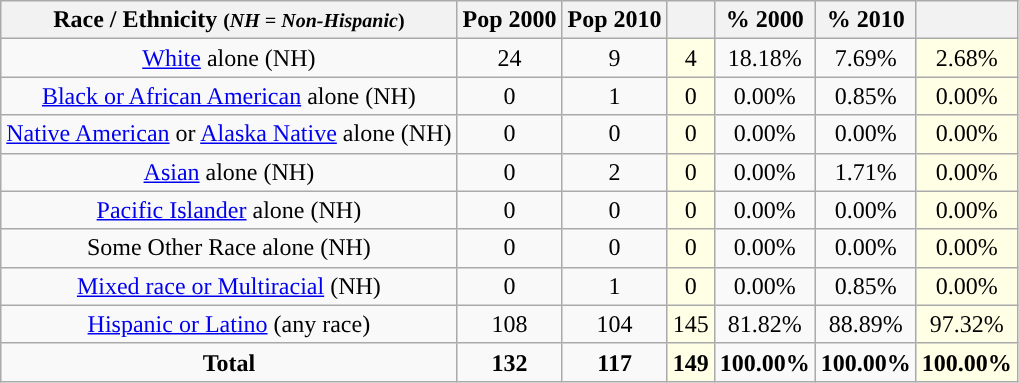<table class="wikitable" style="text-align:center;">
<tr>
<th>Race / Ethnicity <small>(<em>NH = Non-Hispanic</em>)</small></th>
<th>Pop 2000</th>
<th>Pop 2010</th>
<th></th>
<th>% 2000</th>
<th>% 2010</th>
<th></th>
</tr>
<tr>
<td><a href='#'>White</a> alone (NH)</td>
<td>24</td>
<td>9</td>
<td style='background: #ffffe6;'>4</td>
<td>18.18%</td>
<td>7.69%</td>
<td style='background: #ffffe6;'>2.68%</td>
</tr>
<tr>
<td><a href='#'>Black or African American</a> alone (NH)</td>
<td>0</td>
<td>1</td>
<td style='background: #ffffe6;'>0</td>
<td>0.00%</td>
<td>0.85%</td>
<td style='background: #ffffe6;'>0.00%</td>
</tr>
<tr>
<td><a href='#'>Native American</a> or <a href='#'>Alaska Native</a> alone (NH)</td>
<td>0</td>
<td>0</td>
<td style='background: #ffffe6;'>0</td>
<td>0.00%</td>
<td>0.00%</td>
<td style='background: #ffffe6;'>0.00%</td>
</tr>
<tr>
<td><a href='#'>Asian</a> alone (NH)</td>
<td>0</td>
<td>2</td>
<td style='background: #ffffe6;'>0</td>
<td>0.00%</td>
<td>1.71%</td>
<td style='background: #ffffe6;'>0.00%</td>
</tr>
<tr>
<td><a href='#'>Pacific Islander</a> alone (NH)</td>
<td>0</td>
<td>0</td>
<td style='background: #ffffe6;'>0</td>
<td>0.00%</td>
<td>0.00%</td>
<td style='background: #ffffe6;'>0.00%</td>
</tr>
<tr>
<td>Some Other Race alone (NH)</td>
<td>0</td>
<td>0</td>
<td style='background: #ffffe6;'>0</td>
<td>0.00%</td>
<td>0.00%</td>
<td style='background: #ffffe6;'>0.00%</td>
</tr>
<tr>
<td><a href='#'>Mixed race or Multiracial</a> (NH)</td>
<td>0</td>
<td>1</td>
<td style='background: #ffffe6;'>0</td>
<td>0.00%</td>
<td>0.85%</td>
<td style='background: #ffffe6;'>0.00%</td>
</tr>
<tr>
<td><a href='#'>Hispanic or Latino</a> (any race)</td>
<td>108</td>
<td>104</td>
<td style='background: #ffffe6;'>145</td>
<td>81.82%</td>
<td>88.89%</td>
<td style='background: #ffffe6;'>97.32%</td>
</tr>
<tr>
<td><strong>Total</strong></td>
<td><strong>132</strong></td>
<td><strong>117</strong></td>
<td style='background: #ffffe6;'><strong>149</strong></td>
<td><strong>100.00%</strong></td>
<td><strong>100.00%</strong></td>
<td style='background: #ffffe6;'><strong>100.00%</strong></td>
</tr>
</table>
